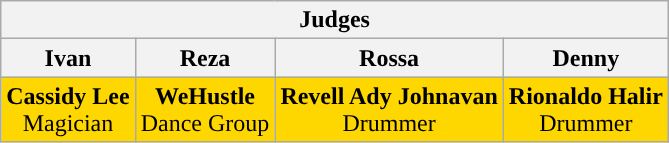<table class="wikitable" style=" text-align:center;">
<tr>
<th colspan="4">Judges</th>
</tr>
<tr>
<th>Ivan</th>
<th>Reza</th>
<th>Rossa</th>
<th>Denny</th>
</tr>
<tr bgcolor="gold">
<td><strong>Cassidy Lee</strong><br>Magician</td>
<td><strong>WeHustle</strong><br>Dance Group</td>
<td><strong>Revell Ady Johnavan</strong><br>Drummer</td>
<td><strong>Rionaldo Halir</strong><br>Drummer</td>
</tr>
</table>
